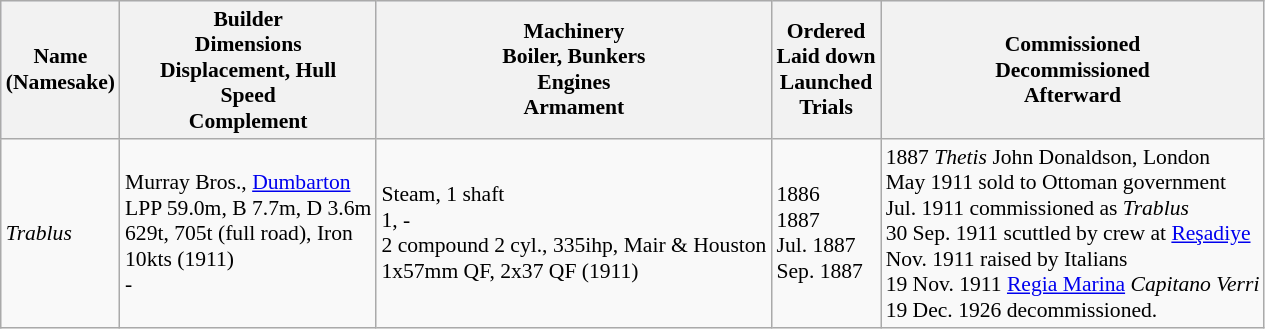<table class="wikitable" style="font-size:90%;">
<tr bgcolor="#e6e9ff">
<th>Name<br>(Namesake)</th>
<th>Builder<br>Dimensions<br>Displacement, Hull<br>Speed<br>Complement</th>
<th>Machinery<br>Boiler, Bunkers<br>Engines<br>Armament</th>
<th>Ordered<br>Laid down<br>Launched<br>Trials</th>
<th>Commissioned<br>Decommissioned<br>Afterward</th>
</tr>
<tr ---->
<td><em>Trablus</em></td>
<td> Murray Bros., <a href='#'>Dumbarton</a><br>LPP 59.0m, B 7.7m, D 3.6m<br>629t, 705t (full road), Iron<br>10kts (1911)<br>-</td>
<td>Steam, 1 shaft<br>1, -<br>2 compound 2 cyl., 335ihp, Mair & Houston<br>1x57mm QF, 2x37 QF (1911)</td>
<td>1886<br>1887<br>Jul. 1887<br>Sep. 1887</td>
<td>1887 <em>Thetis</em> John Donaldson, London<br>May 1911 sold to Ottoman government<br>Jul. 1911 commissioned as <em>Trablus</em><br>30 Sep. 1911 scuttled by crew at <a href='#'>Reşadiye</a><br>Nov. 1911 raised by Italians<br>19 Nov. 1911  <a href='#'>Regia Marina</a> <em>Capitano Verri</em><br>19 Dec. 1926 decommissioned.</td>
</tr>
</table>
